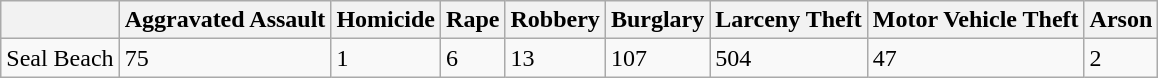<table class="wikitable">
<tr>
<th></th>
<th>Aggravated Assault</th>
<th>Homicide</th>
<th>Rape</th>
<th>Robbery</th>
<th>Burglary</th>
<th>Larceny Theft</th>
<th>Motor Vehicle Theft</th>
<th>Arson</th>
</tr>
<tr>
<td>Seal Beach</td>
<td>75</td>
<td>1</td>
<td>6</td>
<td>13</td>
<td>107</td>
<td>504</td>
<td>47</td>
<td>2</td>
</tr>
</table>
